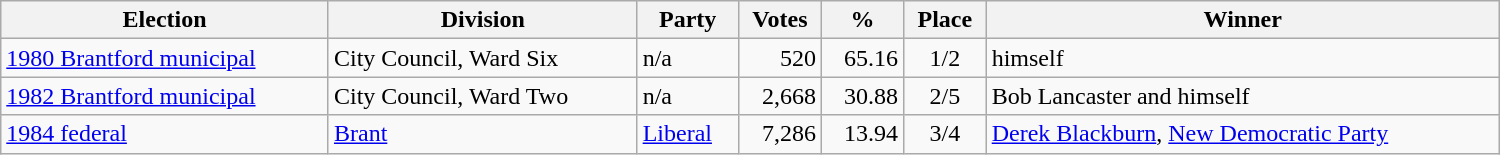<table class="wikitable" width="1000">
<tr>
<th align="left">Election</th>
<th align="left">Division</th>
<th align="left">Party</th>
<th align="right">Votes</th>
<th align="right">%</th>
<th align="center">Place</th>
<th align="center">Winner</th>
</tr>
<tr>
<td align="left"><a href='#'>1980 Brantford municipal</a></td>
<td align="left">City Council, Ward Six</td>
<td align="left">n/a</td>
<td align="right">520</td>
<td align="right">65.16</td>
<td align="center">1/2</td>
<td align="left">himself</td>
</tr>
<tr>
<td align="left"><a href='#'>1982 Brantford municipal</a></td>
<td align="left">City Council, Ward Two</td>
<td align="left">n/a</td>
<td align="right">2,668</td>
<td align="right">30.88</td>
<td align="center">2/5</td>
<td align="left">Bob Lancaster and himself</td>
</tr>
<tr>
<td align="left"><a href='#'>1984 federal</a></td>
<td align="left"><a href='#'>Brant</a></td>
<td align="left"><a href='#'>Liberal</a></td>
<td align="right">7,286</td>
<td align="right">13.94</td>
<td align="center">3/4</td>
<td align="left"><a href='#'>Derek Blackburn</a>, <a href='#'>New Democratic Party</a></td>
</tr>
</table>
